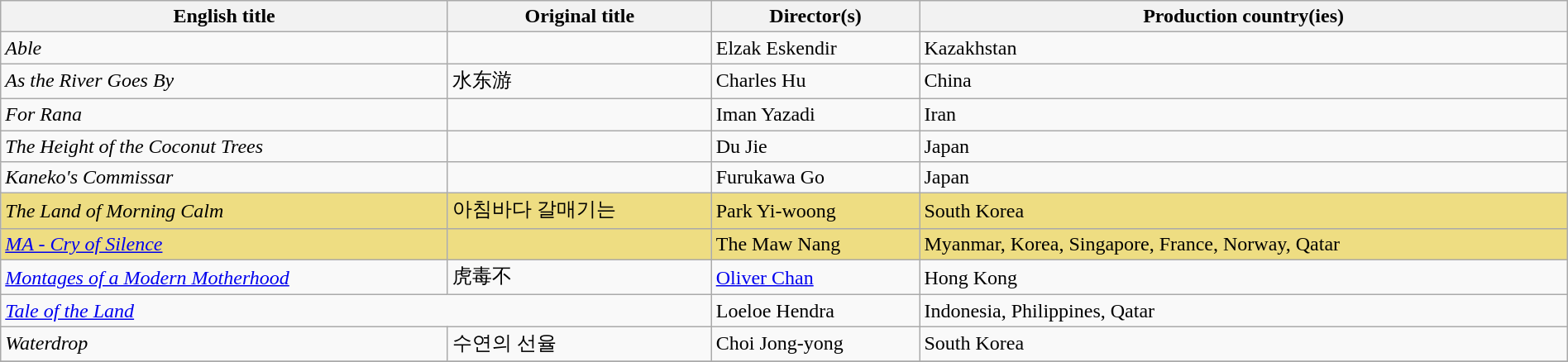<table class="sortable wikitable" style="width:100%; margin-bottom:4px" cellpadding="5">
<tr>
<th scope="col">English title</th>
<th scope="col">Original title</th>
<th scope="col">Director(s)</th>
<th scope="col">Production country(ies)</th>
</tr>
<tr>
<td><em>Able</em></td>
<td></td>
<td>Elzak Eskendir</td>
<td>Kazakhstan</td>
</tr>
<tr>
<td><em>As the River Goes By</em></td>
<td>水东游</td>
<td>Charles Hu</td>
<td>China</td>
</tr>
<tr>
<td><em>For Rana</em></td>
<td></td>
<td>Iman Yazadi</td>
<td>Iran</td>
</tr>
<tr>
<td><em>The Height of the Coconut Trees</em></td>
<td></td>
<td>Du Jie</td>
<td>Japan</td>
</tr>
<tr>
<td><em>Kaneko's Commissar</em></td>
<td></td>
<td>Furukawa Go</td>
<td>Japan</td>
</tr>
<tr style="background:#eedd82">
<td><em>The Land of Morning Calm</em></td>
<td>아침바다 갈매기는</td>
<td>Park Yi-woong</td>
<td>South Korea</td>
</tr>
<tr style="background:#eedd82">
<td><em><a href='#'>MA - Cry of Silence</a></em></td>
<td></td>
<td>The Maw Nang</td>
<td>Myanmar, Korea, Singapore, France, Norway, Qatar</td>
</tr>
<tr>
<td><em><a href='#'>Montages of a Modern Motherhood</a></em></td>
<td>虎毒不</td>
<td><a href='#'>Oliver Chan</a></td>
<td>Hong Kong</td>
</tr>
<tr>
<td colspan=2><em><a href='#'>Tale of the Land</a></em></td>
<td>Loeloe Hendra</td>
<td>Indonesia, Philippines, Qatar</td>
</tr>
<tr>
<td><em>Waterdrop</em></td>
<td>수연의 선율</td>
<td>Choi Jong-yong</td>
<td>South Korea</td>
</tr>
<tr>
</tr>
</table>
